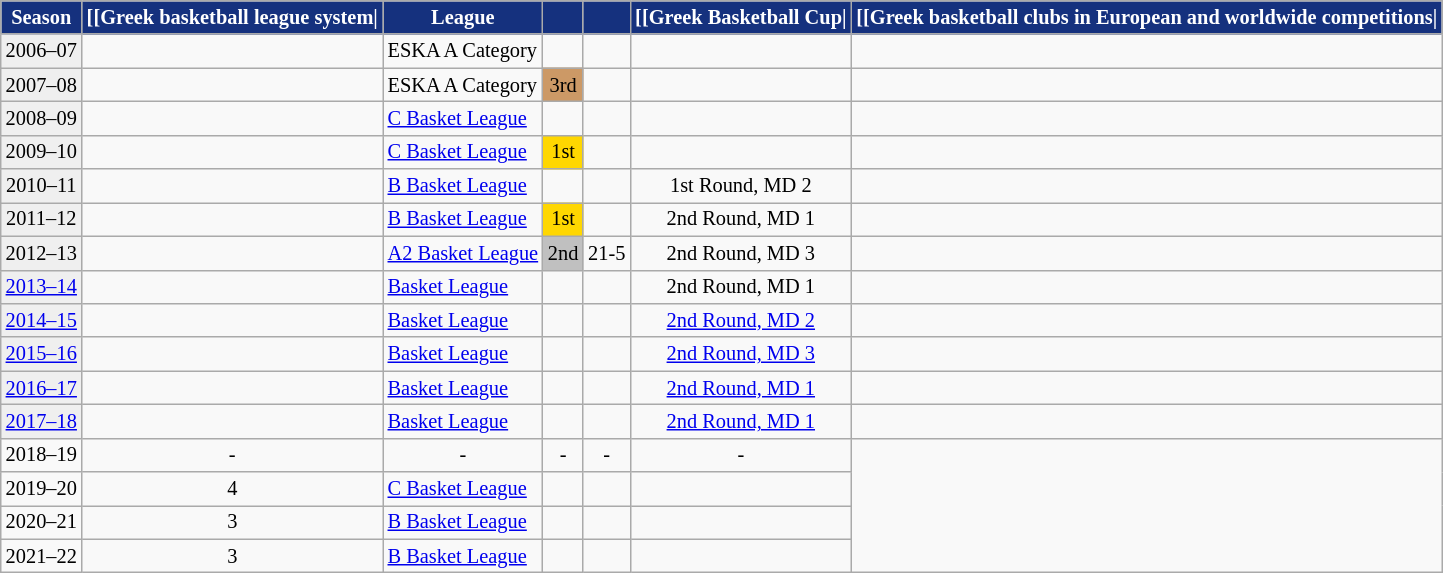<table class="wikitable" style="font-size:85%; text-align:center">
<tr>
<th style="color:white; background:#15317E;">Season</th>
<th style="color:white; background:#15317E;">[[Greek basketball league system|</th>
<th style="color:white; background:#15317E;">League</th>
<th style="color:white; background:#15317E;"></th>
<th style="color:white; background:#15317E;"></th>
<th style="color:white; background:#15317E;">[[Greek Basketball Cup|</th>
<th style="color:white; background:#15317E;"colspan=2>[[Greek basketball clubs in European and worldwide competitions|</th>
</tr>
<tr>
<td bgcolor=#efefef>2006–07</td>
<td></td>
<td align=left>ESKA A Category</td>
<td></td>
<td></td>
<td></td>
<td colspan=3></td>
</tr>
<tr>
<td bgcolor=#efefef>2007–08</td>
<td></td>
<td align=left>ESKA A Category</td>
<td bgcolor="#CC9966">3rd</td>
<td></td>
<td></td>
<td colspan=3></td>
</tr>
<tr>
<td bgcolor=#efefef>2008–09</td>
<td></td>
<td align=left><a href='#'>C Basket League</a></td>
<td></td>
<td></td>
<td></td>
<td colspan=3></td>
</tr>
<tr>
<td bgcolor=#efefef>2009–10</td>
<td></td>
<td align=left><a href='#'>C Basket League</a></td>
<td bgcolor="gold">1st</td>
<td></td>
<td></td>
<td colspan=3></td>
</tr>
<tr>
<td bgcolor=#efefef>2010–11</td>
<td></td>
<td align=left><a href='#'>B Basket League</a></td>
<td></td>
<td></td>
<td>1st Round, MD 2</td>
<td colspan=3></td>
</tr>
<tr>
<td bgcolor=#efefef>2011–12</td>
<td></td>
<td align=left><a href='#'>B Basket League</a></td>
<td bgcolor="gold">1st</td>
<td></td>
<td>2nd Round, MD 1</td>
<td colspan=3></td>
</tr>
<tr>
<td bgcolor=#efefef>2012–13</td>
<td></td>
<td align=left><a href='#'>A2 Basket League</a></td>
<td bgcolor="silver">2nd</td>
<td>21-5</td>
<td>2nd Round, MD 3</td>
<td colspan=3></td>
</tr>
<tr>
<td bgcolor=#efefef><a href='#'>2013–14</a></td>
<td></td>
<td align=left><a href='#'>Basket League</a></td>
<td></td>
<td></td>
<td>2nd Round, MD 1</td>
<td colspan=3></td>
</tr>
<tr>
<td bgcolor=#efefef><a href='#'>2014–15</a></td>
<td></td>
<td align=left><a href='#'>Basket League</a></td>
<td></td>
<td></td>
<td><a href='#'>2nd Round, MD 2</a></td>
<td colspan=3></td>
</tr>
<tr>
<td bgcolor=#efefef><a href='#'>2015–16</a></td>
<td></td>
<td align=left><a href='#'>Basket League</a></td>
<td></td>
<td></td>
<td><a href='#'>2nd Round, MD 3</a></td>
<td colspan=3></td>
</tr>
<tr>
<td bgcolor=#efefef><a href='#'>2016–17</a></td>
<td></td>
<td align=left><a href='#'>Basket League</a></td>
<td></td>
<td></td>
<td><a href='#'>2nd Round, MD 1</a></td>
<td colspan=3></td>
</tr>
<tr>
<td bgcolor=#efefef><a href='#'>2017–18</a></td>
<td></td>
<td align=left><a href='#'>Basket League</a></td>
<td></td>
<td></td>
<td><a href='#'>2nd Round, MD 1</a></td>
<td colspan=3></td>
</tr>
<tr>
<td>2018–19</td>
<td>-</td>
<td>-</td>
<td>-</td>
<td>-</td>
<td>-</td>
</tr>
<tr>
<td>2019–20</td>
<td>4</td>
<td align=left><a href='#'>C Basket League</a></td>
<td></td>
<td></td>
<td></td>
</tr>
<tr>
<td>2020–21</td>
<td>3</td>
<td align=left><a href='#'>B Basket League</a></td>
<td></td>
<td></td>
<td></td>
</tr>
<tr>
<td>2021–22</td>
<td>3</td>
<td align=left><a href='#'>B Basket League</a></td>
<td></td>
<td></td>
<td></td>
</tr>
</table>
